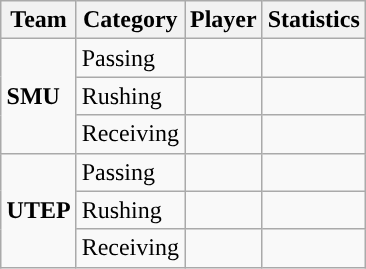<table class="wikitable" style="float: right;">
<tr>
<th>Team</th>
<th>Category</th>
<th>Player</th>
<th>Statistics</th>
</tr>
<tr>
<td rowspan=3><strong>SMU</strong></td>
<td>Passing</td>
<td></td>
<td></td>
</tr>
<tr>
<td>Rushing</td>
<td></td>
<td></td>
</tr>
<tr>
<td>Receiving</td>
<td></td>
<td></td>
</tr>
<tr>
<td rowspan=3><strong>UTEP</strong></td>
<td>Passing</td>
<td></td>
<td></td>
</tr>
<tr>
<td>Rushing</td>
<td></td>
<td></td>
</tr>
<tr>
<td>Receiving</td>
<td></td>
<td></td>
</tr>
</table>
